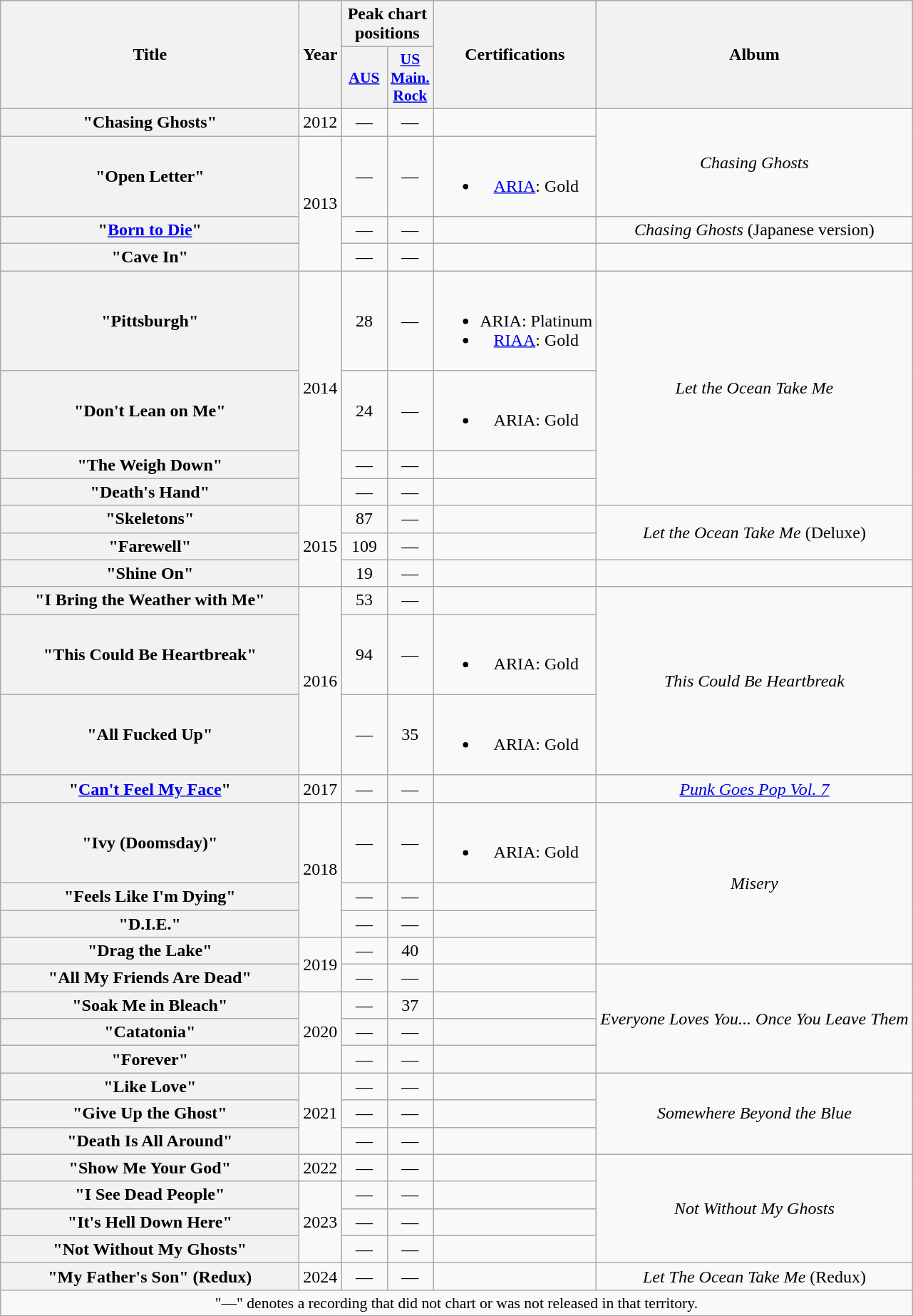<table class="wikitable plainrowheaders" style="text-align:center;">
<tr>
<th scope="col" rowspan="2" style="width:17em;">Title</th>
<th scope="col" rowspan="2">Year</th>
<th scope="col" colspan="2">Peak chart positions</th>
<th scope="col" rowspan="2">Certifications</th>
<th scope="col" rowspan="2">Album</th>
</tr>
<tr>
<th scope="col" style="width:2.5em;font-size:90%;"><a href='#'>AUS</a><br></th>
<th scope="col" style="width:2.5em;font-size:90%;"><a href='#'>US Main. Rock</a><br></th>
</tr>
<tr>
<th scope="row">"Chasing Ghosts"</th>
<td>2012</td>
<td>—</td>
<td>—</td>
<td></td>
<td rowspan="2"><em>Chasing Ghosts</em></td>
</tr>
<tr>
<th scope="row">"Open Letter"</th>
<td rowspan="3">2013</td>
<td>—</td>
<td>—</td>
<td><br><ul><li><a href='#'>ARIA</a>: Gold</li></ul></td>
</tr>
<tr>
<th scope="row">"<a href='#'>Born to Die</a>" </th>
<td>—</td>
<td>—</td>
<td></td>
<td><em>Chasing Ghosts</em> (Japanese version)</td>
</tr>
<tr>
<th scope="row">"Cave In"</th>
<td>—</td>
<td>—</td>
<td></td>
<td></td>
</tr>
<tr>
<th scope="row">"Pittsburgh"</th>
<td rowspan="4">2014</td>
<td>28</td>
<td>—</td>
<td><br><ul><li>ARIA: Platinum</li><li><a href='#'>RIAA</a>: Gold</li></ul></td>
<td rowspan="4"><em>Let the Ocean Take Me</em></td>
</tr>
<tr>
<th scope="row">"Don't Lean on Me"</th>
<td>24</td>
<td>—</td>
<td><br><ul><li>ARIA: Gold</li></ul></td>
</tr>
<tr>
<th scope="row">"The Weigh Down"</th>
<td>—</td>
<td>—</td>
<td></td>
</tr>
<tr>
<th scope="row">"Death's Hand"</th>
<td>—</td>
<td>—</td>
<td></td>
</tr>
<tr>
<th scope="row">"Skeletons"</th>
<td rowspan="3">2015</td>
<td>87</td>
<td>—</td>
<td></td>
<td rowspan="2"><em>Let the Ocean Take Me</em> (Deluxe)</td>
</tr>
<tr>
<th scope="row">"Farewell"</th>
<td>109</td>
<td>—</td>
<td></td>
</tr>
<tr>
<th scope="row">"Shine On"</th>
<td>19</td>
<td>—</td>
<td></td>
<td></td>
</tr>
<tr>
<th scope="row">"I Bring the Weather with Me"</th>
<td rowspan="3">2016</td>
<td>53</td>
<td>—</td>
<td></td>
<td rowspan="3"><em>This Could Be Heartbreak</em></td>
</tr>
<tr>
<th scope="row">"This Could Be Heartbreak"</th>
<td>94</td>
<td>—</td>
<td><br><ul><li>ARIA: Gold</li></ul></td>
</tr>
<tr>
<th scope="row">"All Fucked Up"</th>
<td>—</td>
<td>35</td>
<td><br><ul><li>ARIA: Gold</li></ul></td>
</tr>
<tr>
<th scope="row">"<a href='#'>Can't Feel My Face</a>" </th>
<td>2017</td>
<td>—</td>
<td>—</td>
<td></td>
<td><em><a href='#'>Punk Goes Pop Vol. 7</a></em></td>
</tr>
<tr>
<th scope="row">"Ivy (Doomsday)"</th>
<td rowspan="3">2018</td>
<td>—</td>
<td>—</td>
<td><br><ul><li>ARIA: Gold</li></ul></td>
<td rowspan="4"><em>Misery</em></td>
</tr>
<tr>
<th scope="row">"Feels Like I'm Dying"</th>
<td>—</td>
<td>—</td>
<td></td>
</tr>
<tr>
<th scope="row">"D.I.E."</th>
<td>—</td>
<td>—</td>
<td></td>
</tr>
<tr>
<th scope="row">"Drag the Lake"</th>
<td rowspan="2">2019</td>
<td>—</td>
<td>40</td>
<td></td>
</tr>
<tr>
<th scope="row">"All My Friends Are Dead"</th>
<td>—</td>
<td>—</td>
<td></td>
<td rowspan="4"><em>Everyone Loves You... Once You Leave Them</em></td>
</tr>
<tr>
<th scope="row">"Soak Me in Bleach"</th>
<td rowspan="3">2020</td>
<td>—</td>
<td>37</td>
<td></td>
</tr>
<tr>
<th scope="row">"Catatonia"</th>
<td>—</td>
<td>—</td>
<td></td>
</tr>
<tr>
<th scope="row">"Forever"</th>
<td>—</td>
<td>—</td>
<td></td>
</tr>
<tr>
<th scope="row">"Like Love"</th>
<td rowspan="3">2021</td>
<td>—</td>
<td>—</td>
<td></td>
<td rowspan="3"><em>Somewhere Beyond the Blue</em></td>
</tr>
<tr>
<th scope="row">"Give Up the Ghost"</th>
<td>—</td>
<td>—</td>
<td></td>
</tr>
<tr>
<th scope="row">"Death Is All Around"</th>
<td>—</td>
<td>—</td>
<td></td>
</tr>
<tr>
<th scope="row">"Show Me Your God"</th>
<td>2022</td>
<td>—</td>
<td>—</td>
<td></td>
<td rowspan="4"><em>Not Without My Ghosts</em></td>
</tr>
<tr>
<th scope="row">"I See Dead People" </th>
<td rowspan="3">2023</td>
<td>—</td>
<td>—</td>
<td></td>
</tr>
<tr>
<th scope="row">"It's Hell Down Here"</th>
<td>—</td>
<td>—</td>
<td></td>
</tr>
<tr>
<th scope="row">"Not Without My Ghosts" </th>
<td>—</td>
<td>—</td>
<td></td>
</tr>
<tr>
<th>"My Father's Son" (Redux)</th>
<td>2024</td>
<td>—</td>
<td>—</td>
<td></td>
<td><em>Let The Ocean Take Me</em> (Redux)</td>
</tr>
<tr>
<td colspan="6" style="font-size:90%">"—" denotes a recording that did not chart or was not released in that territory.</td>
</tr>
</table>
